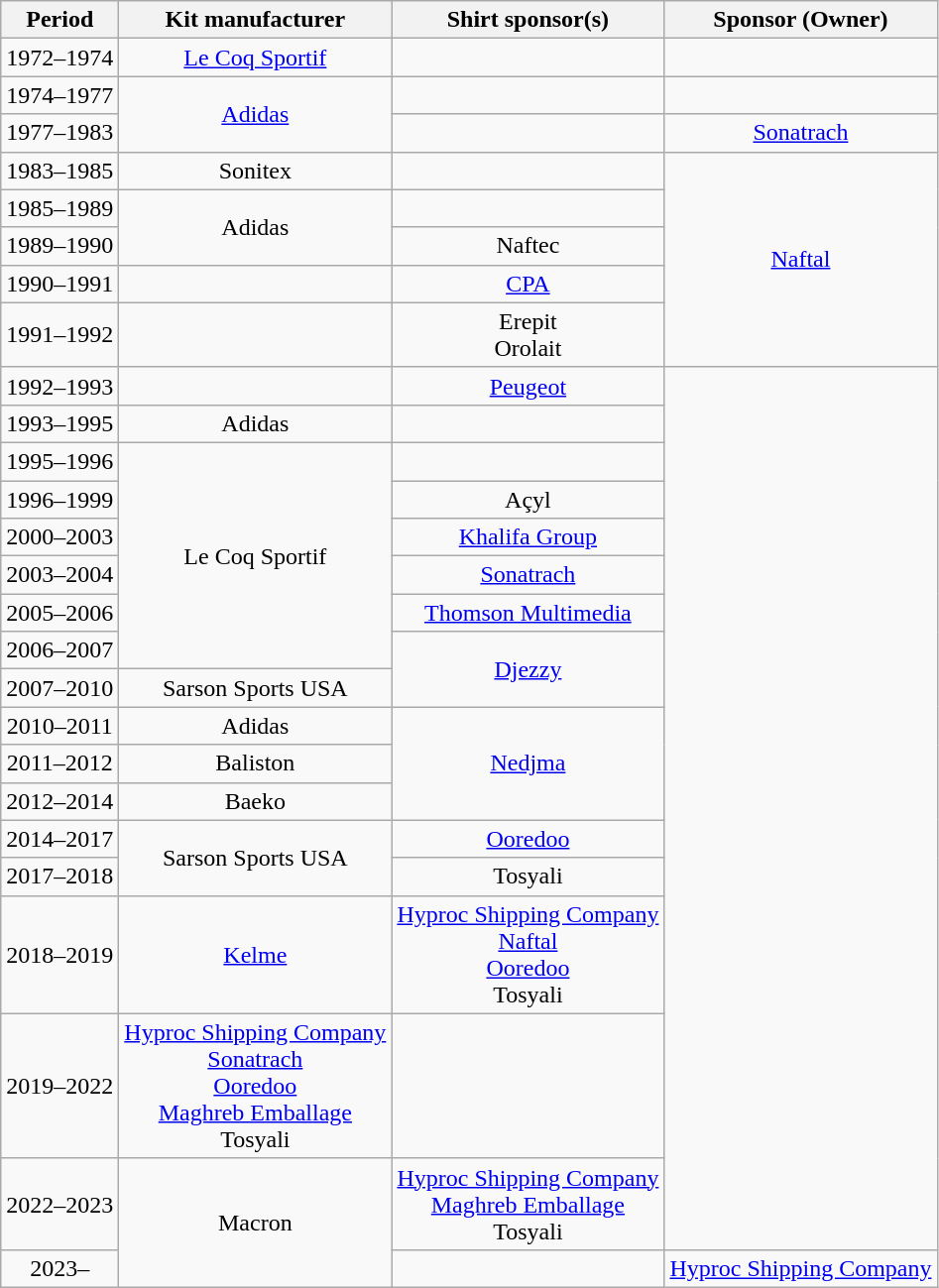<table class="wikitable" style="text-align: center">
<tr>
<th>Period</th>
<th>Kit manufacturer</th>
<th>Shirt sponsor(s)</th>
<th>Sponsor (Owner)</th>
</tr>
<tr>
<td>1972–1974</td>
<td rowspan=1> <a href='#'>Le Coq Sportif</a></td>
<td rowspan=1></td>
<td rowspan=1></td>
</tr>
<tr>
<td>1974–1977</td>
<td rowspan=2> <a href='#'>Adidas</a></td>
<td rowspan=1></td>
<td rowspan=1></td>
</tr>
<tr>
<td>1977–1983</td>
<td rowspan=1></td>
<td rowspan=1> <a href='#'>Sonatrach</a></td>
</tr>
<tr>
<td>1983–1985</td>
<td rowspan=1> Sonitex</td>
<td rowspan=1></td>
<td rowspan=5> <a href='#'>Naftal</a></td>
</tr>
<tr>
<td>1985–1989</td>
<td rowspan=2> Adidas</td>
<td rowspan=1></td>
</tr>
<tr>
<td>1989–1990</td>
<td rowspan=1> Naftec</td>
</tr>
<tr>
<td>1990–1991</td>
<td rowspan=1></td>
<td rowspan=1> <a href='#'>CPA</a></td>
</tr>
<tr>
<td>1991–1992</td>
<td rowspan=1></td>
<td rowspan=1> Erepit<br> Orolait</td>
</tr>
<tr>
<td>1992–1993</td>
<td rowspan=1></td>
<td rowspan=1> <a href='#'>Peugeot</a></td>
<td rowspan=17></td>
</tr>
<tr>
<td>1993–1995</td>
<td rowspan=1> Adidas</td>
<td rowspan=1></td>
</tr>
<tr>
<td>1995–1996</td>
<td rowspan=6> Le Coq Sportif</td>
<td rowspan=1></td>
</tr>
<tr>
<td>1996–1999</td>
<td rowspan=1> Açyl</td>
</tr>
<tr>
<td>2000–2003</td>
<td rowspan=1> <a href='#'>Khalifa Group</a></td>
</tr>
<tr>
<td>2003–2004</td>
<td rowspan=1> <a href='#'>Sonatrach</a></td>
</tr>
<tr>
<td>2005–2006</td>
<td rowspan=1> <a href='#'>Thomson Multimedia</a></td>
</tr>
<tr>
<td>2006–2007</td>
<td rowspan=2> <a href='#'>Djezzy</a></td>
</tr>
<tr>
<td>2007–2010</td>
<td rowspan=1> Sarson Sports USA</td>
</tr>
<tr>
<td>2010–2011</td>
<td rowspan=1> Adidas</td>
<td rowspan=3> <a href='#'>Nedjma</a></td>
</tr>
<tr>
<td>2011–2012</td>
<td rowspan=1> Baliston</td>
</tr>
<tr>
<td>2012–2014</td>
<td rowspan=1> Baeko</td>
</tr>
<tr>
<td>2014–2017</td>
<td rowspan=2> Sarson Sports USA</td>
<td rowspan=1> <a href='#'>Ooredoo</a></td>
</tr>
<tr>
<td>2017–2018</td>
<td rowspan=1> Tosyali</td>
</tr>
<tr>
<td>2018–2019</td>
<td rowspan=1 rowspan=2> <a href='#'>Kelme</a></td>
<td rowspan=1> <a href='#'>Hyproc Shipping Company</a><br> <a href='#'>Naftal</a><br> <a href='#'>Ooredoo</a><br> Tosyali</td>
</tr>
<tr>
<td>2019–2022</td>
<td rowspan=1> <a href='#'>Hyproc Shipping Company</a><br> <a href='#'>Sonatrach</a><br> <a href='#'>Ooredoo</a><br> <a href='#'>Maghreb Emballage</a><br> Tosyali</td>
</tr>
<tr>
<td>2022–2023</td>
<td rowspan=2> Macron</td>
<td rowspan=1> <a href='#'>Hyproc Shipping Company</a><br> <a href='#'>Maghreb Emballage</a><br> Tosyali</td>
</tr>
<tr>
<td>2023–</td>
<td rowspan=1></td>
<td rowspan=1> <a href='#'>Hyproc Shipping Company</a></td>
</tr>
</table>
